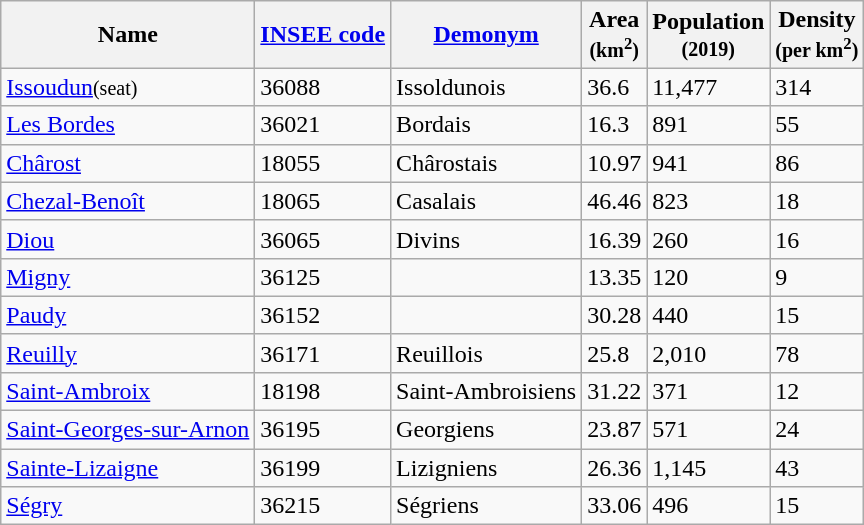<table class="wikitable">
<tr>
<th>Name</th>
<th><a href='#'>INSEE code</a></th>
<th><a href='#'>Demonym</a></th>
<th>Area<br><small>(km<sup>2</sup>)</small></th>
<th>Population<br><small>(2019)</small></th>
<th>Density<br><small>(per km<sup>2</sup>)</small></th>
</tr>
<tr>
<td><a href='#'>Issoudun</a><small>(seat)</small></td>
<td>36088</td>
<td>Issoldunois</td>
<td>36.6</td>
<td>11,477</td>
<td>314</td>
</tr>
<tr>
<td><a href='#'>Les Bordes</a></td>
<td>36021</td>
<td>Bordais</td>
<td>16.3</td>
<td>891</td>
<td>55</td>
</tr>
<tr>
<td><a href='#'>Chârost</a></td>
<td>18055</td>
<td>Chârostais</td>
<td>10.97</td>
<td>941</td>
<td>86</td>
</tr>
<tr>
<td><a href='#'>Chezal-Benoît</a></td>
<td>18065</td>
<td>Casalais</td>
<td>46.46</td>
<td>823</td>
<td>18</td>
</tr>
<tr>
<td><a href='#'>Diou</a></td>
<td>36065</td>
<td>Divins</td>
<td>16.39</td>
<td>260</td>
<td>16</td>
</tr>
<tr>
<td><a href='#'>Migny</a></td>
<td>36125</td>
<td></td>
<td>13.35</td>
<td>120</td>
<td>9</td>
</tr>
<tr>
<td><a href='#'>Paudy</a></td>
<td>36152</td>
<td></td>
<td>30.28</td>
<td>440</td>
<td>15</td>
</tr>
<tr>
<td><a href='#'>Reuilly</a></td>
<td>36171</td>
<td>Reuillois</td>
<td>25.8</td>
<td>2,010</td>
<td>78</td>
</tr>
<tr>
<td><a href='#'>Saint-Ambroix</a></td>
<td>18198</td>
<td>Saint-Ambroisiens</td>
<td>31.22</td>
<td>371</td>
<td>12</td>
</tr>
<tr>
<td><a href='#'>Saint-Georges-sur-Arnon</a></td>
<td>36195</td>
<td>Georgiens</td>
<td>23.87</td>
<td>571</td>
<td>24</td>
</tr>
<tr>
<td><a href='#'>Sainte-Lizaigne</a></td>
<td>36199</td>
<td>Lizigniens</td>
<td>26.36</td>
<td>1,145</td>
<td>43</td>
</tr>
<tr>
<td><a href='#'>Ségry</a></td>
<td>36215</td>
<td>Ségriens</td>
<td>33.06</td>
<td>496</td>
<td>15</td>
</tr>
</table>
